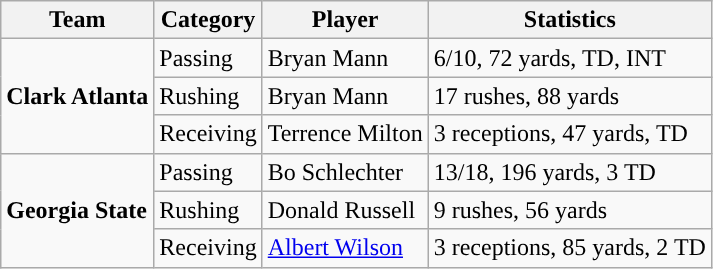<table class="wikitable" style="float: left;">
<tr>
<th>Team</th>
<th>Category</th>
<th>Player</th>
<th>Statistics</th>
</tr>
<tr>
<td rowspan=3><strong>Clark Atlanta</strong></td>
<td>Passing</td>
<td>Bryan Mann</td>
<td>6/10, 72 yards, TD, INT</td>
</tr>
<tr>
<td>Rushing</td>
<td>Bryan Mann</td>
<td>17 rushes, 88 yards</td>
</tr>
<tr>
<td>Receiving</td>
<td>Terrence Milton</td>
<td>3 receptions, 47 yards, TD</td>
</tr>
<tr>
<td rowspan=3><strong>Georgia State</strong></td>
<td>Passing</td>
<td>Bo Schlechter</td>
<td>13/18, 196 yards, 3 TD</td>
</tr>
<tr>
<td>Rushing</td>
<td>Donald Russell</td>
<td>9 rushes, 56 yards</td>
</tr>
<tr>
<td>Receiving</td>
<td><a href='#'>Albert Wilson</a></td>
<td>3 receptions, 85 yards, 2 TD</td>
</tr>
</table>
